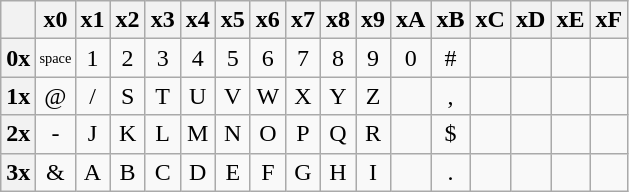<table class=wikitable style="text-align:center" border=1>
<tr>
<th></th>
<th>x0</th>
<th>x1</th>
<th>x2</th>
<th>x3</th>
<th>x4</th>
<th>x5</th>
<th>x6</th>
<th>x7</th>
<th>x8</th>
<th>x9</th>
<th>xA</th>
<th>xB</th>
<th>xC</th>
<th>xD</th>
<th>xE</th>
<th>xF</th>
</tr>
<tr>
<th>0x</th>
<td style="font-size: 60%">space</td>
<td>1</td>
<td>2</td>
<td>3</td>
<td>4</td>
<td>5</td>
<td>6</td>
<td>7</td>
<td>8</td>
<td>9</td>
<td>0</td>
<td>#</td>
<td></td>
<td></td>
<td></td>
<td></td>
</tr>
<tr>
<th>1x</th>
<td>@</td>
<td>/</td>
<td>S</td>
<td>T</td>
<td>U</td>
<td>V</td>
<td>W</td>
<td>X</td>
<td>Y</td>
<td>Z</td>
<td></td>
<td>,</td>
<td></td>
<td></td>
<td></td>
<td></td>
</tr>
<tr>
<th>2x</th>
<td>-</td>
<td>J</td>
<td>K</td>
<td>L</td>
<td>M</td>
<td>N</td>
<td>O</td>
<td>P</td>
<td>Q</td>
<td>R</td>
<td></td>
<td>$</td>
<td></td>
<td></td>
<td></td>
<td></td>
</tr>
<tr>
<th>3x</th>
<td>&</td>
<td>A</td>
<td>B</td>
<td>C</td>
<td>D</td>
<td>E</td>
<td>F</td>
<td>G</td>
<td>H</td>
<td>I</td>
<td></td>
<td>.</td>
<td></td>
<td></td>
<td></td>
<td></td>
</tr>
</table>
